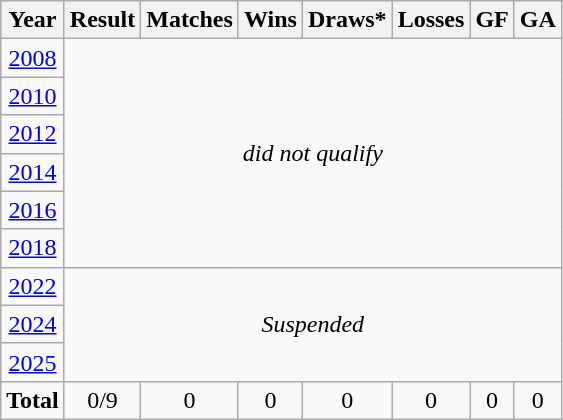<table class="wikitable" style="text-align: center;">
<tr>
<th>Year</th>
<th>Result</th>
<th>Matches</th>
<th>Wins</th>
<th>Draws*</th>
<th>Losses</th>
<th>GF</th>
<th>GA</th>
</tr>
<tr>
<td> <a href='#'>2008</a></td>
<td colspan=7 rowspan=6><em>did not qualify</em></td>
</tr>
<tr>
<td> <a href='#'>2010</a></td>
</tr>
<tr>
<td> <a href='#'>2012</a></td>
</tr>
<tr>
<td> <a href='#'>2014</a></td>
</tr>
<tr>
<td> <a href='#'>2016</a></td>
</tr>
<tr>
<td> <a href='#'>2018</a></td>
</tr>
<tr>
<td> <a href='#'>2022</a></td>
<td colspan=7 rowspan=3><em>Suspended</em></td>
</tr>
<tr>
<td> <a href='#'>2024</a></td>
</tr>
<tr>
<td> <a href='#'>2025</a></td>
</tr>
<tr>
<td><strong>Total</strong></td>
<td>0/9</td>
<td>0</td>
<td>0</td>
<td>0</td>
<td>0</td>
<td>0</td>
<td>0</td>
</tr>
</table>
